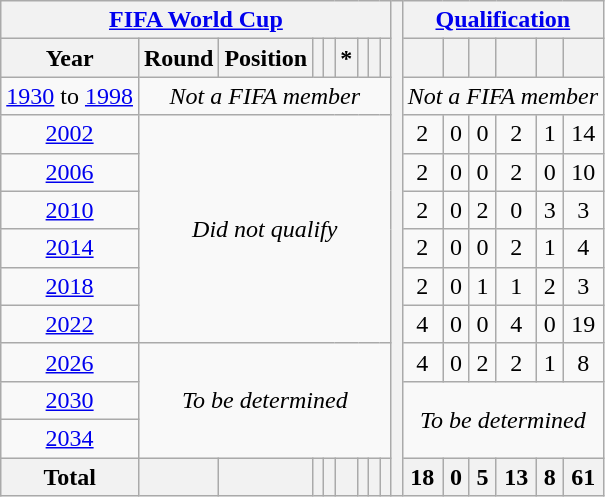<table class="wikitable" style="text-align: center;">
<tr>
<th colspan=9><a href='#'>FIFA World Cup</a></th>
<th rowspan=28></th>
<th colspan=6><a href='#'>Qualification</a></th>
</tr>
<tr>
<th>Year</th>
<th>Round</th>
<th>Position</th>
<th></th>
<th></th>
<th>*</th>
<th></th>
<th></th>
<th></th>
<th></th>
<th></th>
<th></th>
<th></th>
<th></th>
<th></th>
</tr>
<tr>
<td><a href='#'>1930</a> to <a href='#'>1998</a></td>
<td colspan=8><em>Not a FIFA member</em></td>
<td colspan=6><em>Not a FIFA member</em></td>
</tr>
<tr>
<td>  <a href='#'>2002</a></td>
<td colspan=8 rowspan=6><em>Did not qualify</em></td>
<td>2</td>
<td>0</td>
<td>0</td>
<td>2</td>
<td>1</td>
<td>14</td>
</tr>
<tr>
<td> <a href='#'>2006</a></td>
<td>2</td>
<td>0</td>
<td>0</td>
<td>2</td>
<td>0</td>
<td>10</td>
</tr>
<tr>
<td> <a href='#'>2010</a></td>
<td>2</td>
<td>0</td>
<td>2</td>
<td>0</td>
<td>3</td>
<td>3</td>
</tr>
<tr>
<td> <a href='#'>2014</a></td>
<td>2</td>
<td>0</td>
<td>0</td>
<td>2</td>
<td>1</td>
<td>4</td>
</tr>
<tr>
<td> <a href='#'>2018</a></td>
<td>2</td>
<td>0</td>
<td>1</td>
<td>1</td>
<td>2</td>
<td>3</td>
</tr>
<tr>
<td> <a href='#'>2022</a></td>
<td>4</td>
<td>0</td>
<td>0</td>
<td>4</td>
<td>0</td>
<td>19</td>
</tr>
<tr>
<td>   <a href='#'>2026</a></td>
<td colspan=8 rowspan=3><em>To be determined</em></td>
<td>4</td>
<td>0</td>
<td>2</td>
<td>2</td>
<td>1</td>
<td>8</td>
</tr>
<tr>
<td>   <a href='#'>2030</a></td>
<td colspan=6 rowspan=2><em>To be determined</em></td>
</tr>
<tr>
<td> <a href='#'>2034</a></td>
</tr>
<tr>
<th>Total</th>
<th></th>
<th></th>
<th></th>
<th></th>
<th></th>
<th></th>
<th></th>
<th></th>
<th>18</th>
<th>0</th>
<th>5</th>
<th>13</th>
<th>8</th>
<th>61</th>
</tr>
</table>
